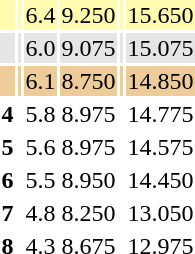<table>
<tr style="background:#fffcaf;">
<td></td>
<td align=left></td>
<td>6.4</td>
<td>9.250</td>
<td></td>
<td>15.650</td>
</tr>
<tr style="background:#e5e5e5;">
<td></td>
<td align=left></td>
<td>6.0</td>
<td>9.075</td>
<td></td>
<td>15.075</td>
</tr>
<tr style="background:#ec9;">
<td></td>
<td align=left></td>
<td>6.1</td>
<td>8.750</td>
<td></td>
<td>14.850</td>
</tr>
<tr>
<th><strong>4</strong></th>
<td align=left></td>
<td>5.8</td>
<td>8.975</td>
<td></td>
<td>14.775</td>
</tr>
<tr>
<th><strong>5</strong></th>
<td align=left></td>
<td>5.6</td>
<td>8.975</td>
<td></td>
<td>14.575</td>
</tr>
<tr>
<th><strong>6</strong></th>
<td align=left></td>
<td>5.5</td>
<td>8.950</td>
<td></td>
<td>14.450</td>
</tr>
<tr>
<th><strong>7</strong></th>
<td align=left></td>
<td>4.8</td>
<td>8.250</td>
<td></td>
<td>13.050</td>
</tr>
<tr>
<th><strong>8</strong></th>
<td align=left></td>
<td>4.3</td>
<td>8.675</td>
<td></td>
<td>12.975</td>
</tr>
</table>
